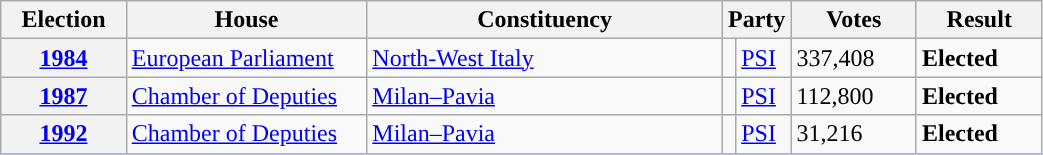<table class=wikitable style="width:55%; border:1px #AAAAFF solid">
<tr>
<th width=12%>Election</th>
<th width=23%>House</th>
<th width=34%>Constituency</th>
<th width=5% colspan="2">Party</th>
<th width=12%>Votes</th>
<th width=12%>Result</th>
</tr>
<tr>
<th><a href='#'>1984</a></th>
<td><a href='#'>European Parliament</a></td>
<td><a href='#'>North-West Italy</a></td>
<td></td>
<td><a href='#'>PSI</a></td>
<td>337,408</td>
<td> <strong>Elected</strong></td>
</tr>
<tr>
<th><a href='#'>1987</a></th>
<td><a href='#'>Chamber of Deputies</a></td>
<td><a href='#'>Milan–Pavia</a></td>
<td></td>
<td><a href='#'>PSI</a></td>
<td>112,800</td>
<td> <strong>Elected</strong></td>
</tr>
<tr>
<th><a href='#'>1992</a></th>
<td><a href='#'>Chamber of Deputies</a></td>
<td><a href='#'>Milan–Pavia</a></td>
<td></td>
<td><a href='#'>PSI</a></td>
<td>31,216</td>
<td> <strong>Elected</strong></td>
</tr>
<tr>
</tr>
</table>
